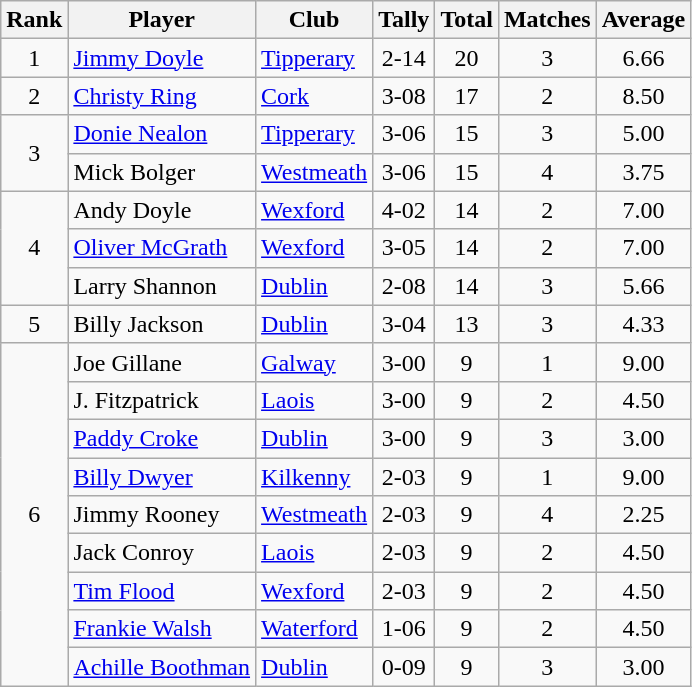<table class="wikitable">
<tr>
<th>Rank</th>
<th>Player</th>
<th>Club</th>
<th>Tally</th>
<th>Total</th>
<th>Matches</th>
<th>Average</th>
</tr>
<tr>
<td rowspan=1 align=center>1</td>
<td><a href='#'>Jimmy Doyle</a></td>
<td><a href='#'>Tipperary</a></td>
<td align=center>2-14</td>
<td align=center>20</td>
<td align=center>3</td>
<td align=center>6.66</td>
</tr>
<tr>
<td rowspan=1 align=center>2</td>
<td><a href='#'>Christy Ring</a></td>
<td><a href='#'>Cork</a></td>
<td align=center>3-08</td>
<td align=center>17</td>
<td align=center>2</td>
<td align=center>8.50</td>
</tr>
<tr>
<td rowspan=2 align=center>3</td>
<td><a href='#'>Donie Nealon</a></td>
<td><a href='#'>Tipperary</a></td>
<td align=center>3-06</td>
<td align=center>15</td>
<td align=center>3</td>
<td align=center>5.00</td>
</tr>
<tr>
<td>Mick Bolger</td>
<td><a href='#'>Westmeath</a></td>
<td align=center>3-06</td>
<td align=center>15</td>
<td align=center>4</td>
<td align=center>3.75</td>
</tr>
<tr>
<td rowspan=3 align=center>4</td>
<td>Andy Doyle</td>
<td><a href='#'>Wexford</a></td>
<td align=center>4-02</td>
<td align=center>14</td>
<td align=center>2</td>
<td align=center>7.00</td>
</tr>
<tr>
<td><a href='#'>Oliver McGrath</a></td>
<td><a href='#'>Wexford</a></td>
<td align=center>3-05</td>
<td align=center>14</td>
<td align=center>2</td>
<td align=center>7.00</td>
</tr>
<tr>
<td>Larry Shannon</td>
<td><a href='#'>Dublin</a></td>
<td align=center>2-08</td>
<td align=center>14</td>
<td align=center>3</td>
<td align=center>5.66</td>
</tr>
<tr>
<td rowspan=1 align=center>5</td>
<td>Billy Jackson</td>
<td><a href='#'>Dublin</a></td>
<td align=center>3-04</td>
<td align=center>13</td>
<td align=center>3</td>
<td align=center>4.33</td>
</tr>
<tr>
<td rowspan=9 align=center>6</td>
<td>Joe Gillane</td>
<td><a href='#'>Galway</a></td>
<td align=center>3-00</td>
<td align=center>9</td>
<td align=center>1</td>
<td align=center>9.00</td>
</tr>
<tr>
<td>J. Fitzpatrick</td>
<td><a href='#'>Laois</a></td>
<td align=center>3-00</td>
<td align=center>9</td>
<td align=center>2</td>
<td align=center>4.50</td>
</tr>
<tr>
<td><a href='#'>Paddy Croke</a></td>
<td><a href='#'>Dublin</a></td>
<td align=center>3-00</td>
<td align=center>9</td>
<td align=center>3</td>
<td align=center>3.00</td>
</tr>
<tr>
<td><a href='#'>Billy Dwyer</a></td>
<td><a href='#'>Kilkenny</a></td>
<td align=center>2-03</td>
<td align=center>9</td>
<td align=center>1</td>
<td align=center>9.00</td>
</tr>
<tr>
<td>Jimmy Rooney</td>
<td><a href='#'>Westmeath</a></td>
<td align=center>2-03</td>
<td align=center>9</td>
<td align=center>4</td>
<td align=center>2.25</td>
</tr>
<tr>
<td>Jack Conroy</td>
<td><a href='#'>Laois</a></td>
<td align=center>2-03</td>
<td align=center>9</td>
<td align=center>2</td>
<td align=center>4.50</td>
</tr>
<tr>
<td><a href='#'>Tim Flood</a></td>
<td><a href='#'>Wexford</a></td>
<td align=center>2-03</td>
<td align=center>9</td>
<td align=center>2</td>
<td align=center>4.50</td>
</tr>
<tr>
<td><a href='#'>Frankie Walsh</a></td>
<td><a href='#'>Waterford</a></td>
<td align=center>1-06</td>
<td align=center>9</td>
<td align=center>2</td>
<td align=center>4.50</td>
</tr>
<tr>
<td><a href='#'>Achille Boothman</a></td>
<td><a href='#'>Dublin</a></td>
<td align=center>0-09</td>
<td align=center>9</td>
<td align=center>3</td>
<td align=center>3.00</td>
</tr>
</table>
